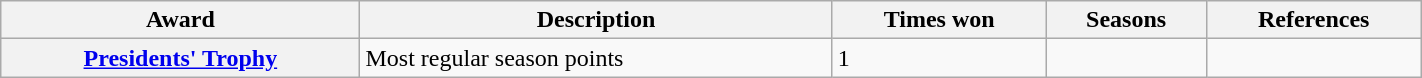<table class="wikitable" width="75%">
<tr>
<th scope="col">Award</th>
<th scope="col">Description</th>
<th scope="col">Times won</th>
<th scope="col">Seasons</th>
<th scope="col">References</th>
</tr>
<tr>
<th scope="row"><a href='#'>Presidents' Trophy</a></th>
<td>Most regular season points</td>
<td>1</td>
<td></td>
<td></td>
</tr>
</table>
